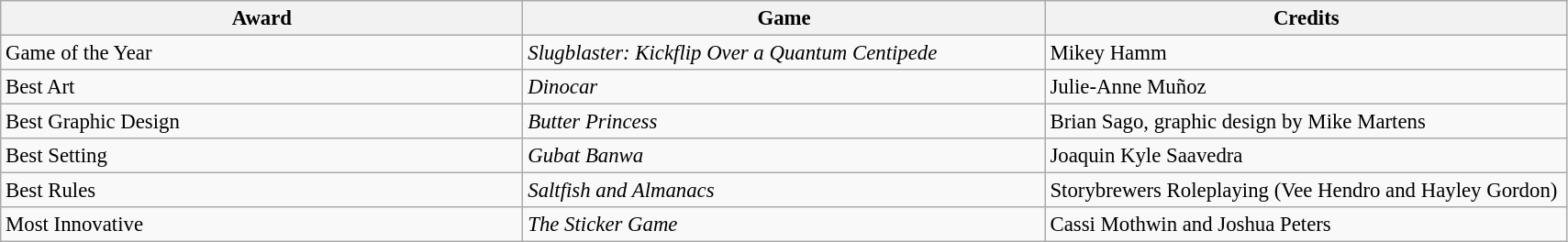<table class="wikitable sortable" style="margins:auto; width=95%; font-size: 95%;">
<tr>
<th width="33%">Award</th>
<th width="33%">Game</th>
<th width="33%">Credits</th>
</tr>
<tr>
<td>Game of the Year</td>
<td><em>Slugblaster: Kickflip Over a Quantum Centipede</em></td>
<td>Mikey Hamm</td>
</tr>
<tr>
<td>Best Art</td>
<td><em>Dinocar</em></td>
<td>Julie-Anne Muñoz</td>
</tr>
<tr>
<td>Best Graphic Design</td>
<td><em>Butter Princess</em></td>
<td>Brian Sago, graphic design by Mike Martens</td>
</tr>
<tr>
<td>Best Setting</td>
<td><em>Gubat Banwa</em></td>
<td>Joaquin Kyle Saavedra</td>
</tr>
<tr>
<td>Best Rules</td>
<td><em>Saltfish and Almanacs</em></td>
<td>Storybrewers Roleplaying (Vee Hendro and Hayley Gordon)</td>
</tr>
<tr>
<td>Most Innovative</td>
<td><em>The Sticker Game</em></td>
<td>Cassi Mothwin and Joshua Peters</td>
</tr>
</table>
